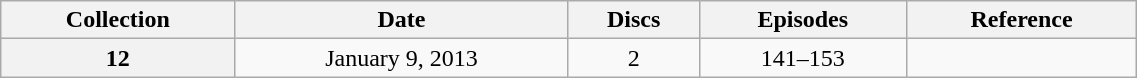<table class="wikitable" style="text-align: center; width: 60%;">
<tr>
<th scope="col" 175px;>Collection</th>
<th scope="col" 125px;>Date</th>
<th scope="col">Discs</th>
<th scope="col">Episodes</th>
<th scope="col">Reference</th>
</tr>
<tr>
<th scope="row">12</th>
<td>January 9, 2013</td>
<td>2</td>
<td>141–153</td>
<td></td>
</tr>
</table>
